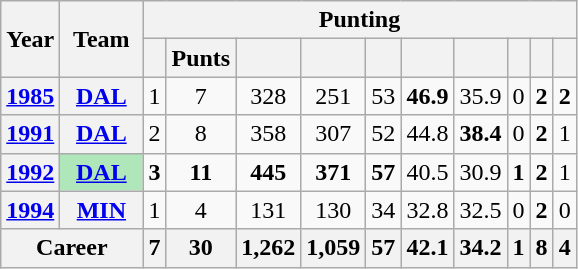<table class=wikitable style="text-align:center;">
<tr>
<th rowspan="2">Year</th>
<th rowspan="2">Team</th>
<th colspan="10">Punting</th>
</tr>
<tr>
<th></th>
<th>Punts</th>
<th></th>
<th></th>
<th></th>
<th></th>
<th></th>
<th></th>
<th></th>
<th></th>
</tr>
<tr>
<th><a href='#'>1985</a></th>
<th><a href='#'>DAL</a></th>
<td>1</td>
<td>7</td>
<td>328</td>
<td>251</td>
<td>53</td>
<td><strong>46.9</strong></td>
<td>35.9</td>
<td>0</td>
<td><strong>2</strong></td>
<td><strong>2</strong></td>
</tr>
<tr>
<th><a href='#'>1991</a></th>
<th><a href='#'>DAL</a></th>
<td>2</td>
<td>8</td>
<td>358</td>
<td>307</td>
<td>52</td>
<td>44.8</td>
<td><strong>38.4</strong></td>
<td>0</td>
<td><strong>2</strong></td>
<td>1</td>
</tr>
<tr>
<th><a href='#'>1992</a></th>
<th style="background:#afe6ba; width:3em;"><a href='#'>DAL</a></th>
<td><strong>3</strong></td>
<td><strong>11</strong></td>
<td><strong>445</strong></td>
<td><strong>371</strong></td>
<td><strong>57</strong></td>
<td>40.5</td>
<td>30.9</td>
<td><strong>1</strong></td>
<td><strong>2</strong></td>
<td>1</td>
</tr>
<tr>
<th><a href='#'>1994</a></th>
<th><a href='#'>MIN</a></th>
<td>1</td>
<td>4</td>
<td>131</td>
<td>130</td>
<td>34</td>
<td>32.8</td>
<td>32.5</td>
<td>0</td>
<td><strong>2</strong></td>
<td>0</td>
</tr>
<tr>
<th colspan="2">Career</th>
<th>7</th>
<th>30</th>
<th>1,262</th>
<th>1,059</th>
<th>57</th>
<th>42.1</th>
<th>34.2</th>
<th>1</th>
<th>8</th>
<th>4</th>
</tr>
</table>
